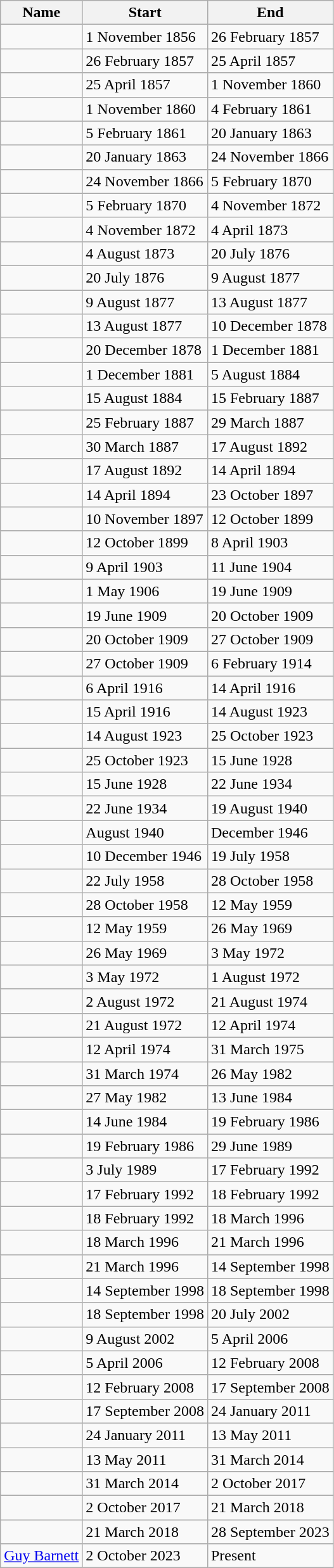<table class="wikitable sortable">
<tr>
<th>Name</th>
<th>Start</th>
<th>End</th>
</tr>
<tr>
<td></td>
<td>1 November 1856</td>
<td>26 February 1857</td>
</tr>
<tr>
<td></td>
<td>26 February 1857</td>
<td>25 April 1857</td>
</tr>
<tr>
<td></td>
<td>25 April 1857</td>
<td>1 November 1860</td>
</tr>
<tr>
<td></td>
<td>1 November 1860</td>
<td>4 February 1861</td>
</tr>
<tr>
<td></td>
<td>5 February 1861</td>
<td>20 January 1863</td>
</tr>
<tr>
<td></td>
<td>20 January 1863</td>
<td>24 November 1866</td>
</tr>
<tr>
<td></td>
<td>24 November 1866</td>
<td>5 February 1870</td>
</tr>
<tr>
<td></td>
<td>5 February 1870</td>
<td>4 November 1872</td>
</tr>
<tr>
<td></td>
<td>4 November 1872</td>
<td>4 April 1873</td>
</tr>
<tr>
<td></td>
<td>4 August 1873</td>
<td>20 July 1876</td>
</tr>
<tr>
<td></td>
<td>20 July 1876</td>
<td>9 August 1877</td>
</tr>
<tr>
<td></td>
<td>9 August 1877</td>
<td>13 August 1877</td>
</tr>
<tr>
<td></td>
<td>13 August 1877</td>
<td>10 December 1878</td>
</tr>
<tr>
<td></td>
<td>20 December 1878</td>
<td>1 December 1881</td>
</tr>
<tr>
<td></td>
<td>1 December 1881</td>
<td>5 August 1884</td>
</tr>
<tr>
<td></td>
<td>15 August 1884</td>
<td>15 February 1887</td>
</tr>
<tr>
<td></td>
<td>25 February 1887</td>
<td>29 March 1887</td>
</tr>
<tr>
<td></td>
<td>30 March 1887</td>
<td>17 August 1892</td>
</tr>
<tr>
<td></td>
<td>17 August 1892</td>
<td>14 April 1894</td>
</tr>
<tr>
<td></td>
<td>14 April 1894</td>
<td>23 October 1897</td>
</tr>
<tr>
<td></td>
<td>10 November 1897</td>
<td>12 October 1899</td>
</tr>
<tr>
<td></td>
<td>12 October 1899</td>
<td>8 April 1903</td>
</tr>
<tr>
<td></td>
<td>9 April 1903</td>
<td>11 June 1904</td>
</tr>
<tr>
<td></td>
<td>1 May 1906</td>
<td>19 June 1909</td>
</tr>
<tr>
<td></td>
<td>19 June 1909</td>
<td>20 October 1909</td>
</tr>
<tr>
<td></td>
<td>20 October 1909</td>
<td>27 October 1909</td>
</tr>
<tr>
<td></td>
<td>27 October 1909</td>
<td>6 February 1914</td>
</tr>
<tr>
<td></td>
<td>6 April 1916</td>
<td>14 April 1916</td>
</tr>
<tr>
<td></td>
<td>15 April 1916</td>
<td>14 August 1923</td>
</tr>
<tr>
<td></td>
<td>14 August 1923</td>
<td>25 October 1923</td>
</tr>
<tr>
<td></td>
<td>25 October 1923</td>
<td>15 June 1928</td>
</tr>
<tr>
<td></td>
<td>15 June 1928</td>
<td>22 June 1934</td>
</tr>
<tr>
<td></td>
<td>22 June 1934</td>
<td>19 August 1940</td>
</tr>
<tr>
<td></td>
<td>August 1940</td>
<td>December 1946</td>
</tr>
<tr>
<td></td>
<td>10 December 1946</td>
<td>19 July 1958</td>
</tr>
<tr>
<td></td>
<td>22 July 1958</td>
<td>28 October 1958</td>
</tr>
<tr>
<td></td>
<td>28 October 1958</td>
<td>12 May 1959</td>
</tr>
<tr>
<td></td>
<td>12 May 1959</td>
<td>26 May 1969</td>
</tr>
<tr>
<td></td>
<td>26 May 1969</td>
<td>3 May 1972</td>
</tr>
<tr>
<td></td>
<td>3 May 1972</td>
<td>1 August 1972</td>
</tr>
<tr>
<td></td>
<td>2 August 1972</td>
<td>21 August 1974</td>
</tr>
<tr>
<td></td>
<td>21 August 1972</td>
<td>12 April 1974</td>
</tr>
<tr>
<td></td>
<td>12 April 1974</td>
<td>31 March 1975</td>
</tr>
<tr>
<td></td>
<td>31 March 1974</td>
<td>26 May 1982</td>
</tr>
<tr>
<td></td>
<td>27 May 1982</td>
<td>13 June 1984</td>
</tr>
<tr>
<td></td>
<td>14 June 1984</td>
<td>19 February 1986</td>
</tr>
<tr>
<td></td>
<td>19 February 1986</td>
<td>29 June 1989</td>
</tr>
<tr>
<td></td>
<td>3 July 1989</td>
<td>17 February 1992</td>
</tr>
<tr>
<td></td>
<td>17 February 1992</td>
<td>18 February 1992</td>
</tr>
<tr>
<td></td>
<td>18 February 1992</td>
<td>18 March 1996</td>
</tr>
<tr>
<td></td>
<td>18 March 1996</td>
<td>21 March 1996</td>
</tr>
<tr>
<td></td>
<td>21 March 1996</td>
<td>14 September 1998</td>
</tr>
<tr>
<td></td>
<td>14 September 1998</td>
<td>18 September 1998</td>
</tr>
<tr>
<td></td>
<td>18 September 1998</td>
<td>20 July 2002</td>
</tr>
<tr>
<td></td>
<td>9 August 2002</td>
<td>5 April 2006</td>
</tr>
<tr>
<td></td>
<td>5 April 2006</td>
<td>12 February 2008</td>
</tr>
<tr>
<td></td>
<td>12 February 2008</td>
<td>17 September 2008</td>
</tr>
<tr>
<td></td>
<td>17 September 2008</td>
<td>24 January 2011</td>
</tr>
<tr>
<td></td>
<td>24 January 2011</td>
<td>13 May 2011</td>
</tr>
<tr>
<td></td>
<td>13 May 2011</td>
<td>31 March 2014</td>
</tr>
<tr>
<td></td>
<td>31 March 2014</td>
<td>2 October 2017</td>
</tr>
<tr>
<td></td>
<td>2 October 2017</td>
<td>21 March 2018</td>
</tr>
<tr>
<td></td>
<td>21 March 2018</td>
<td>28 September 2023</td>
</tr>
<tr>
<td><a href='#'>Guy Barnett</a></td>
<td>2 October 2023</td>
<td>Present</td>
</tr>
</table>
